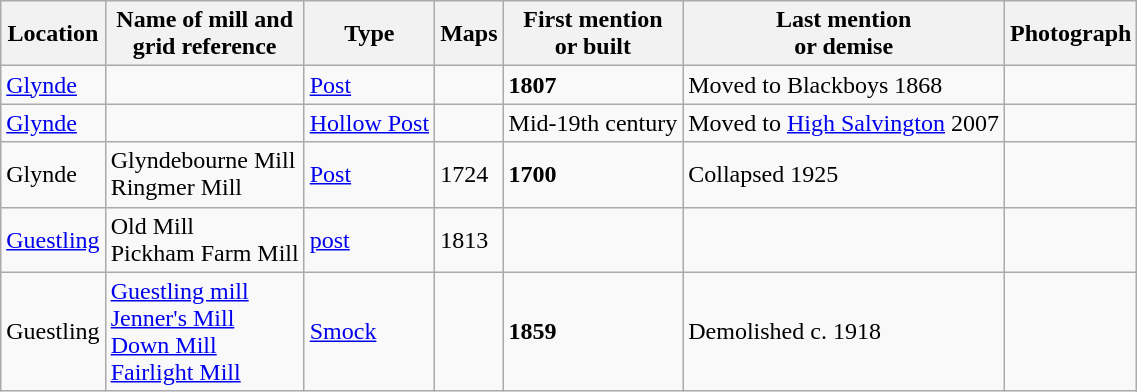<table class="wikitable">
<tr>
<th>Location</th>
<th>Name of mill and<br>grid reference</th>
<th>Type</th>
<th>Maps</th>
<th>First mention<br>or built</th>
<th>Last mention<br> or demise</th>
<th>Photograph</th>
</tr>
<tr>
<td><a href='#'>Glynde</a></td>
<td></td>
<td><a href='#'>Post</a></td>
<td></td>
<td><strong>1807</strong></td>
<td>Moved to Blackboys 1868</td>
<td></td>
</tr>
<tr>
<td><a href='#'>Glynde</a></td>
<td></td>
<td><a href='#'>Hollow Post</a></td>
<td></td>
<td>Mid-19th century</td>
<td>Moved to <a href='#'>High Salvington</a> 2007</td>
<td></td>
</tr>
<tr>
<td>Glynde</td>
<td>Glyndebourne Mill<br>Ringmer Mill</td>
<td><a href='#'>Post</a></td>
<td>1724</td>
<td><strong>1700</strong></td>
<td>Collapsed 1925</td>
<td></td>
</tr>
<tr>
<td><a href='#'>Guestling</a></td>
<td>Old Mill<br>Pickham Farm Mill</td>
<td><a href='#'>post</a></td>
<td>1813</td>
<td></td>
<td></td>
<td></td>
</tr>
<tr>
<td>Guestling</td>
<td><a href='#'>Guestling mill<br>Jenner's Mill<br>Down Mill<br>Fairlight Mill</a></td>
<td><a href='#'>Smock</a></td>
<td></td>
<td><strong>1859</strong></td>
<td>Demolished c. 1918</td>
<td></td>
</tr>
</table>
